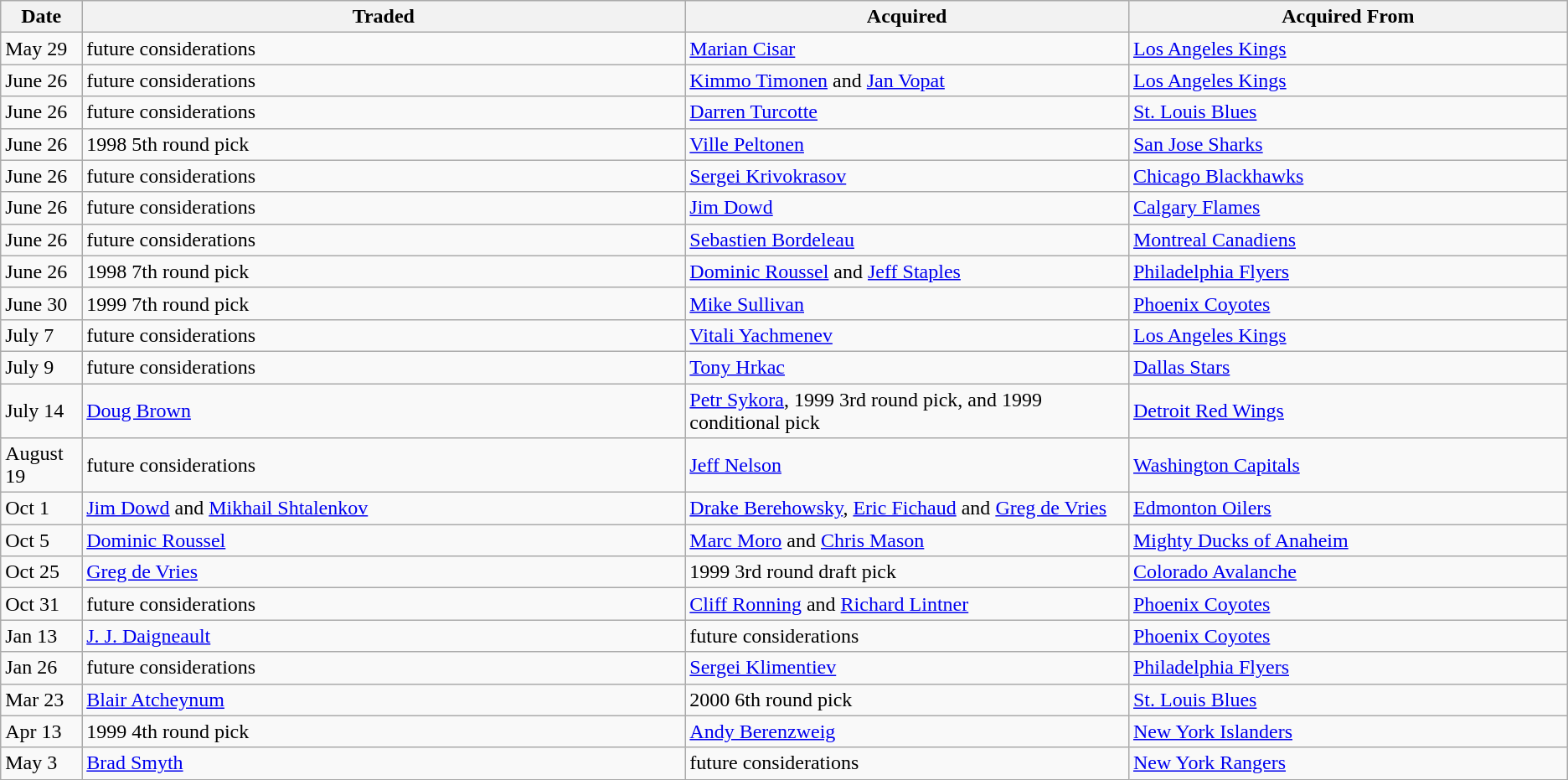<table class="wikitable">
<tr>
<th bgcolor="#DDDDFF" width="3.25%">Date</th>
<th bgcolor="#DDDDFF" width="30.25%">Traded</th>
<th bgcolor="#DDDDFF" width="22.25%">Acquired</th>
<th bgcolor="#DDDDFF" width="22.00%">Acquired From</th>
</tr>
<tr>
<td>May 29</td>
<td>future considerations</td>
<td><a href='#'>Marian Cisar</a></td>
<td><a href='#'>Los Angeles Kings</a></td>
</tr>
<tr>
<td>June 26</td>
<td>future considerations</td>
<td><a href='#'>Kimmo Timonen</a> and <a href='#'>Jan Vopat</a></td>
<td><a href='#'>Los Angeles Kings</a></td>
</tr>
<tr>
<td>June 26</td>
<td>future considerations</td>
<td><a href='#'>Darren Turcotte</a></td>
<td><a href='#'>St. Louis Blues</a></td>
</tr>
<tr>
<td>June 26</td>
<td>1998 5th round pick</td>
<td><a href='#'>Ville Peltonen</a></td>
<td><a href='#'>San Jose Sharks</a></td>
</tr>
<tr>
<td>June 26</td>
<td>future considerations</td>
<td><a href='#'>Sergei Krivokrasov</a></td>
<td><a href='#'>Chicago Blackhawks</a></td>
</tr>
<tr>
<td>June 26</td>
<td>future considerations</td>
<td><a href='#'>Jim Dowd</a></td>
<td><a href='#'>Calgary Flames</a></td>
</tr>
<tr>
<td>June 26</td>
<td>future considerations</td>
<td><a href='#'>Sebastien Bordeleau</a></td>
<td><a href='#'>Montreal Canadiens</a></td>
</tr>
<tr>
<td>June 26</td>
<td>1998 7th round pick</td>
<td><a href='#'>Dominic Roussel</a> and <a href='#'>Jeff Staples</a></td>
<td><a href='#'>Philadelphia Flyers</a></td>
</tr>
<tr>
<td>June 30</td>
<td>1999 7th round pick</td>
<td><a href='#'>Mike Sullivan</a></td>
<td><a href='#'>Phoenix Coyotes</a></td>
</tr>
<tr>
<td>July 7</td>
<td>future considerations</td>
<td><a href='#'>Vitali Yachmenev</a></td>
<td><a href='#'>Los Angeles Kings</a></td>
</tr>
<tr>
<td>July 9</td>
<td>future considerations</td>
<td><a href='#'>Tony Hrkac</a></td>
<td><a href='#'>Dallas Stars</a></td>
</tr>
<tr>
<td>July 14</td>
<td><a href='#'>Doug Brown</a></td>
<td><a href='#'>Petr Sykora</a>, 1999 3rd round pick, and 1999 conditional pick</td>
<td><a href='#'>Detroit Red Wings</a></td>
</tr>
<tr>
<td>August 19</td>
<td>future considerations</td>
<td><a href='#'>Jeff Nelson</a></td>
<td><a href='#'>Washington Capitals</a></td>
</tr>
<tr>
<td>Oct 1</td>
<td><a href='#'>Jim Dowd</a> and <a href='#'>Mikhail Shtalenkov</a></td>
<td><a href='#'>Drake Berehowsky</a>, <a href='#'>Eric Fichaud</a> and <a href='#'>Greg de Vries</a></td>
<td><a href='#'>Edmonton Oilers</a></td>
</tr>
<tr>
<td>Oct 5</td>
<td><a href='#'>Dominic Roussel</a></td>
<td><a href='#'>Marc Moro</a> and <a href='#'>Chris Mason</a></td>
<td><a href='#'>Mighty Ducks of Anaheim</a></td>
</tr>
<tr>
<td>Oct 25</td>
<td><a href='#'>Greg de Vries</a></td>
<td>1999 3rd round draft pick</td>
<td><a href='#'>Colorado Avalanche</a></td>
</tr>
<tr>
<td>Oct 31</td>
<td>future considerations</td>
<td><a href='#'>Cliff Ronning</a> and <a href='#'>Richard Lintner</a></td>
<td><a href='#'>Phoenix Coyotes</a></td>
</tr>
<tr>
<td>Jan 13</td>
<td><a href='#'>J. J. Daigneault</a></td>
<td>future considerations</td>
<td><a href='#'>Phoenix Coyotes</a></td>
</tr>
<tr>
<td>Jan 26</td>
<td>future considerations</td>
<td><a href='#'>Sergei Klimentiev</a></td>
<td><a href='#'>Philadelphia Flyers</a></td>
</tr>
<tr>
<td>Mar 23</td>
<td><a href='#'>Blair Atcheynum</a></td>
<td>2000 6th round pick</td>
<td><a href='#'>St. Louis Blues</a></td>
</tr>
<tr>
<td>Apr 13</td>
<td>1999 4th round pick</td>
<td><a href='#'>Andy Berenzweig</a></td>
<td><a href='#'>New York Islanders</a></td>
</tr>
<tr>
<td>May 3</td>
<td><a href='#'>Brad Smyth</a></td>
<td>future considerations</td>
<td><a href='#'>New York Rangers</a></td>
</tr>
</table>
